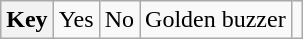<table class="wikitable">
<tr>
<th>Key</th>
<td> Yes</td>
<td> No</td>
<td> Golden buzzer</td>
<td></td>
</tr>
</table>
